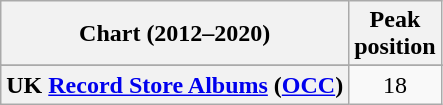<table class="wikitable sortable plainrowheaders" style="text-align:center">
<tr>
<th scope="col">Chart (2012–2020)</th>
<th scope="col">Peak<br>position</th>
</tr>
<tr>
</tr>
<tr>
<th scope="row">UK <a href='#'>Record Store Albums</a> (<a href='#'>OCC</a>)</th>
<td>18</td>
</tr>
</table>
